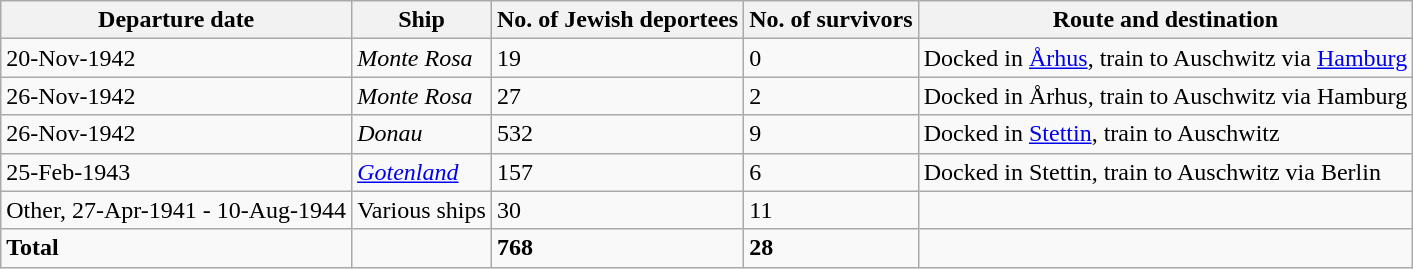<table class="wikitable">
<tr>
<th>Departure date</th>
<th>Ship</th>
<th>No. of Jewish deportees</th>
<th>No. of survivors</th>
<th>Route and destination</th>
</tr>
<tr>
<td>20-Nov-1942</td>
<td><em>Monte Rosa</em></td>
<td>19</td>
<td>0</td>
<td>Docked in <a href='#'>Århus</a>, train to Auschwitz via <a href='#'>Hamburg</a></td>
</tr>
<tr>
<td>26-Nov-1942</td>
<td><em>Monte Rosa</em></td>
<td>27</td>
<td>2</td>
<td>Docked in Århus, train to Auschwitz via Hamburg</td>
</tr>
<tr>
<td>26-Nov-1942</td>
<td><em>Donau</em></td>
<td>532</td>
<td>9</td>
<td>Docked in <a href='#'>Stettin</a>, train to Auschwitz</td>
</tr>
<tr>
<td>25-Feb-1943</td>
<td><em><a href='#'>Gotenland</a></em></td>
<td>157</td>
<td>6</td>
<td>Docked in Stettin, train to Auschwitz via Berlin</td>
</tr>
<tr>
<td>Other, 27-Apr-1941 - 10-Aug-1944</td>
<td>Various ships</td>
<td>30</td>
<td>11</td>
<td></td>
</tr>
<tr>
<td><strong>Total</strong></td>
<td></td>
<td><strong>768</strong></td>
<td><strong>28</strong></td>
<td></td>
</tr>
</table>
